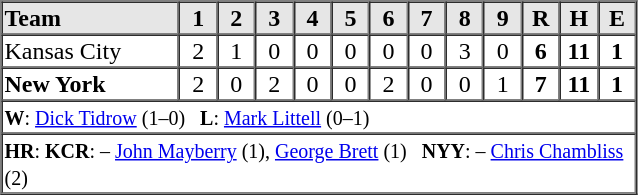<table border=1 cellspacing=0 width=425 style="margin-left:3em;">
<tr style="text-align:center; background-color:#e6e6e6;">
<th align=left width=28%>Team</th>
<th width=6%>1</th>
<th width=6%>2</th>
<th width=6%>3</th>
<th width=6%>4</th>
<th width=6%>5</th>
<th width=6%>6</th>
<th width=6%>7</th>
<th width=6%>8</th>
<th width=6%>9</th>
<th width=6%>R</th>
<th width=6%>H</th>
<th width=6%>E</th>
</tr>
<tr style="text-align:center;">
<td align=left>Kansas City</td>
<td>2</td>
<td>1</td>
<td>0</td>
<td>0</td>
<td>0</td>
<td>0</td>
<td>0</td>
<td>3</td>
<td>0</td>
<td><strong>6</strong></td>
<td><strong>11</strong></td>
<td><strong>1</strong></td>
</tr>
<tr style="text-align:center;">
<td align=left><strong>New York</strong></td>
<td>2</td>
<td>0</td>
<td>2</td>
<td>0</td>
<td>0</td>
<td>2</td>
<td>0</td>
<td>0</td>
<td>1</td>
<td><strong>7</strong></td>
<td><strong>11</strong></td>
<td><strong>1</strong></td>
</tr>
<tr style="text-align:left;">
<td colspan=13><small><strong>W</strong>: <a href='#'>Dick Tidrow</a> (1–0)   <strong>L</strong>: <a href='#'>Mark Littell</a> (0–1)</small></td>
</tr>
<tr style="text-align:left;">
<td colspan=13><small><strong>HR</strong>: <strong>KCR</strong>: – <a href='#'>John Mayberry</a> (1), <a href='#'>George Brett</a> (1)   <strong>NYY</strong>: – <a href='#'>Chris Chambliss</a> (2)</small></td>
</tr>
</table>
